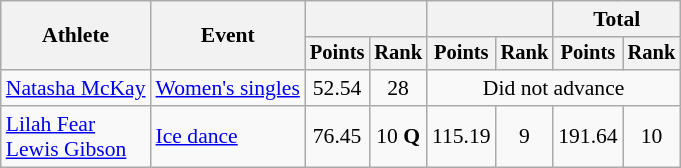<table class=wikitable style=font-size:90%;text-align:center>
<tr>
<th rowspan=2>Athlete</th>
<th rowspan=2>Event</th>
<th colspan=2></th>
<th colspan=2></th>
<th colspan=2>Total</th>
</tr>
<tr style=font-size:95%>
<th>Points</th>
<th>Rank</th>
<th>Points</th>
<th>Rank</th>
<th>Points</th>
<th>Rank</th>
</tr>
<tr>
<td align=left><a href='#'>Natasha McKay</a></td>
<td align=left><a href='#'>Women's singles</a></td>
<td>52.54</td>
<td>28</td>
<td colspan=4>Did not advance</td>
</tr>
<tr>
<td align=left><a href='#'>Lilah Fear</a><br><a href='#'>Lewis Gibson</a></td>
<td align=left><a href='#'>Ice dance</a></td>
<td>76.45</td>
<td>10 <strong>Q</strong></td>
<td>115.19</td>
<td>9</td>
<td>191.64</td>
<td>10</td>
</tr>
</table>
